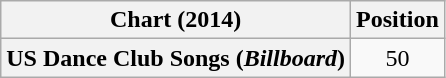<table class="wikitable plainrowheaders" style="text-align:center">
<tr>
<th scope="col">Chart (2014)</th>
<th scope="col">Position</th>
</tr>
<tr>
<th scope="row">US Dance Club Songs (<em>Billboard</em>)</th>
<td>50</td>
</tr>
</table>
